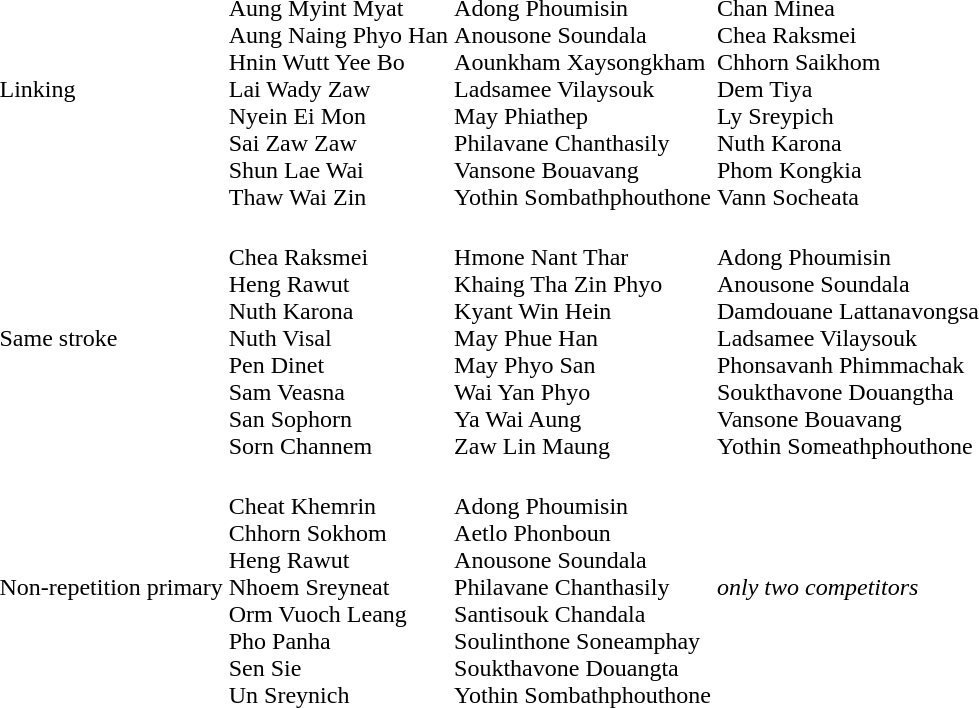<table>
<tr>
<td>Linking</td>
<td nowrap><br>Aung Myint Myat<br>Aung Naing Phyo Han<br>Hnin Wutt Yee Bo<br>Lai Wady Zaw<br>Nyein Ei Mon<br>Sai Zaw Zaw<br>Shun Lae Wai<br>Thaw Wai Zin</td>
<td><br>Adong Phoumisin<br>Anousone Soundala<br>Aounkham Xaysongkham<br>Ladsamee Vilaysouk<br>May Phiathep<br>Philavane Chanthasily<br>Vansone Bouavang<br>Yothin Sombathphouthone</td>
<td><br>Chan Minea<br>Chea Raksmei<br>Chhorn Saikhom<br>Dem Tiya<br>Ly Sreypich<br>Nuth Karona<br>Phom Kongkia<br>Vann Socheata</td>
</tr>
<tr>
<td>Same stroke</td>
<td><br>Chea Raksmei<br>Heng Rawut<br>Nuth Karona<br>Nuth Visal<br>Pen Dinet<br>Sam Veasna<br>San Sophorn<br>Sorn Channem</td>
<td><br>Hmone Nant Thar<br>Khaing Tha Zin Phyo<br>Kyant Win Hein<br>May Phue Han<br>May Phyo San<br>Wai Yan Phyo<br>Ya Wai Aung<br>Zaw Lin Maung</td>
<td nowrap><br>Adong Phoumisin<br>Anousone Soundala<br>Damdouane Lattanavongsa<br>Ladsamee Vilaysouk<br>Phonsavanh Phimmachak<br>Soukthavone Douangtha<br>Vansone Bouavang<br>Yothin Someathphouthone</td>
</tr>
<tr>
<td>Non-repetition primary</td>
<td><br>Cheat Khemrin<br>Chhorn Sokhom<br>Heng Rawut<br>Nhoem Sreyneat<br>Orm Vuoch Leang<br>Pho Panha<br>Sen Sie<br>Un Sreynich</td>
<td nowrap><br>Adong Phoumisin<br>Aetlo Phonboun<br>Anousone Soundala<br>Philavane Chanthasily<br>Santisouk Chandala<br>Soulinthone Soneamphay<br>Soukthavone Douangta<br>Yothin Sombathphouthone</td>
<td><em>only two competitors</em></td>
</tr>
</table>
